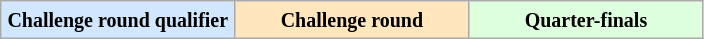<table class="wikitable">
<tr>
<td bgcolor="#D0E7FF" width="33%" align="center"><small><strong>Challenge round qualifier</strong></small></td>
<td bgcolor="#FFE6BD" width="33%" align="center"><small><strong>Challenge round</strong></small></td>
<td bgcolor="#ddffdd" width="33%" align="center"><small><strong>Quarter-finals</strong></small></td>
</tr>
</table>
